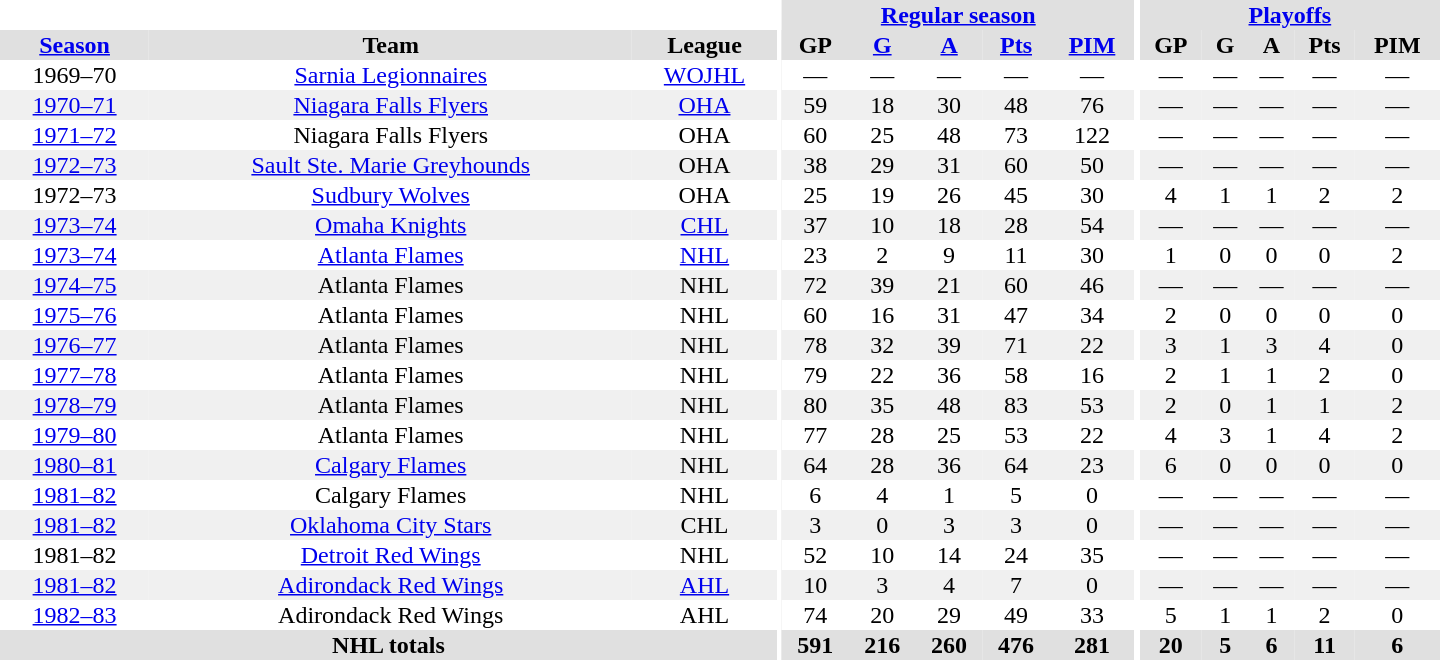<table border="0" cellpadding="1" cellspacing="0" style="text-align:center; width:60em">
<tr bgcolor="#e0e0e0">
<th colspan="3" bgcolor="#ffffff"></th>
<th rowspan="100" bgcolor="#ffffff"></th>
<th colspan="5"><a href='#'>Regular season</a></th>
<th rowspan="100" bgcolor="#ffffff"></th>
<th colspan="5"><a href='#'>Playoffs</a></th>
</tr>
<tr bgcolor="#e0e0e0">
<th><a href='#'>Season</a></th>
<th>Team</th>
<th>League</th>
<th>GP</th>
<th><a href='#'>G</a></th>
<th><a href='#'>A</a></th>
<th><a href='#'>Pts</a></th>
<th><a href='#'>PIM</a></th>
<th>GP</th>
<th>G</th>
<th>A</th>
<th>Pts</th>
<th>PIM</th>
</tr>
<tr>
<td>1969–70</td>
<td><a href='#'>Sarnia Legionnaires</a></td>
<td><a href='#'>WOJHL</a></td>
<td>—</td>
<td>—</td>
<td>—</td>
<td>—</td>
<td>—</td>
<td>—</td>
<td>—</td>
<td>—</td>
<td>—</td>
<td>—</td>
</tr>
<tr bgcolor="#f0f0f0">
<td><a href='#'>1970–71</a></td>
<td><a href='#'>Niagara Falls Flyers</a></td>
<td><a href='#'>OHA</a></td>
<td>59</td>
<td>18</td>
<td>30</td>
<td>48</td>
<td>76</td>
<td>—</td>
<td>—</td>
<td>—</td>
<td>—</td>
<td>—</td>
</tr>
<tr>
<td><a href='#'>1971–72</a></td>
<td>Niagara Falls Flyers</td>
<td>OHA</td>
<td>60</td>
<td>25</td>
<td>48</td>
<td>73</td>
<td>122</td>
<td>—</td>
<td>—</td>
<td>—</td>
<td>—</td>
<td>—</td>
</tr>
<tr bgcolor="#f0f0f0">
<td><a href='#'>1972–73</a></td>
<td><a href='#'>Sault Ste. Marie Greyhounds</a></td>
<td>OHA</td>
<td>38</td>
<td>29</td>
<td>31</td>
<td>60</td>
<td>50</td>
<td>—</td>
<td>—</td>
<td>—</td>
<td>—</td>
<td>—</td>
</tr>
<tr>
<td>1972–73</td>
<td><a href='#'>Sudbury Wolves</a></td>
<td>OHA</td>
<td>25</td>
<td>19</td>
<td>26</td>
<td>45</td>
<td>30</td>
<td>4</td>
<td>1</td>
<td>1</td>
<td>2</td>
<td>2</td>
</tr>
<tr bgcolor="#f0f0f0">
<td><a href='#'>1973–74</a></td>
<td><a href='#'>Omaha Knights</a></td>
<td><a href='#'>CHL</a></td>
<td>37</td>
<td>10</td>
<td>18</td>
<td>28</td>
<td>54</td>
<td>—</td>
<td>—</td>
<td>—</td>
<td>—</td>
<td>—</td>
</tr>
<tr>
<td><a href='#'>1973–74</a></td>
<td><a href='#'>Atlanta Flames</a></td>
<td><a href='#'>NHL</a></td>
<td>23</td>
<td>2</td>
<td>9</td>
<td>11</td>
<td>30</td>
<td>1</td>
<td>0</td>
<td>0</td>
<td>0</td>
<td>2</td>
</tr>
<tr bgcolor="#f0f0f0">
<td><a href='#'>1974–75</a></td>
<td>Atlanta Flames</td>
<td>NHL</td>
<td>72</td>
<td>39</td>
<td>21</td>
<td>60</td>
<td>46</td>
<td>—</td>
<td>—</td>
<td>—</td>
<td>—</td>
<td>—</td>
</tr>
<tr>
<td><a href='#'>1975–76</a></td>
<td>Atlanta Flames</td>
<td>NHL</td>
<td>60</td>
<td>16</td>
<td>31</td>
<td>47</td>
<td>34</td>
<td>2</td>
<td>0</td>
<td>0</td>
<td>0</td>
<td>0</td>
</tr>
<tr bgcolor="#f0f0f0">
<td><a href='#'>1976–77</a></td>
<td>Atlanta Flames</td>
<td>NHL</td>
<td>78</td>
<td>32</td>
<td>39</td>
<td>71</td>
<td>22</td>
<td>3</td>
<td>1</td>
<td>3</td>
<td>4</td>
<td>0</td>
</tr>
<tr>
<td><a href='#'>1977–78</a></td>
<td>Atlanta Flames</td>
<td>NHL</td>
<td>79</td>
<td>22</td>
<td>36</td>
<td>58</td>
<td>16</td>
<td>2</td>
<td>1</td>
<td>1</td>
<td>2</td>
<td>0</td>
</tr>
<tr bgcolor="#f0f0f0">
<td><a href='#'>1978–79</a></td>
<td>Atlanta Flames</td>
<td>NHL</td>
<td>80</td>
<td>35</td>
<td>48</td>
<td>83</td>
<td>53</td>
<td>2</td>
<td>0</td>
<td>1</td>
<td>1</td>
<td>2</td>
</tr>
<tr>
<td><a href='#'>1979–80</a></td>
<td>Atlanta Flames</td>
<td>NHL</td>
<td>77</td>
<td>28</td>
<td>25</td>
<td>53</td>
<td>22</td>
<td>4</td>
<td>3</td>
<td>1</td>
<td>4</td>
<td>2</td>
</tr>
<tr bgcolor="#f0f0f0">
<td><a href='#'>1980–81</a></td>
<td><a href='#'>Calgary Flames</a></td>
<td>NHL</td>
<td>64</td>
<td>28</td>
<td>36</td>
<td>64</td>
<td>23</td>
<td>6</td>
<td>0</td>
<td>0</td>
<td>0</td>
<td>0</td>
</tr>
<tr>
<td><a href='#'>1981–82</a></td>
<td>Calgary Flames</td>
<td>NHL</td>
<td>6</td>
<td>4</td>
<td>1</td>
<td>5</td>
<td>0</td>
<td>—</td>
<td>—</td>
<td>—</td>
<td>—</td>
<td>—</td>
</tr>
<tr bgcolor="#f0f0f0">
<td><a href='#'>1981–82</a></td>
<td><a href='#'>Oklahoma City Stars</a></td>
<td>CHL</td>
<td>3</td>
<td>0</td>
<td>3</td>
<td>3</td>
<td>0</td>
<td>—</td>
<td>—</td>
<td>—</td>
<td>—</td>
<td>—</td>
</tr>
<tr>
<td>1981–82</td>
<td><a href='#'>Detroit Red Wings</a></td>
<td>NHL</td>
<td>52</td>
<td>10</td>
<td>14</td>
<td>24</td>
<td>35</td>
<td>—</td>
<td>—</td>
<td>—</td>
<td>—</td>
<td>—</td>
</tr>
<tr bgcolor="#f0f0f0">
<td><a href='#'>1981–82</a></td>
<td><a href='#'>Adirondack Red Wings</a></td>
<td><a href='#'>AHL</a></td>
<td>10</td>
<td>3</td>
<td>4</td>
<td>7</td>
<td>0</td>
<td>—</td>
<td>—</td>
<td>—</td>
<td>—</td>
<td>—</td>
</tr>
<tr>
<td><a href='#'>1982–83</a></td>
<td>Adirondack Red Wings</td>
<td>AHL</td>
<td>74</td>
<td>20</td>
<td>29</td>
<td>49</td>
<td>33</td>
<td>5</td>
<td>1</td>
<td>1</td>
<td>2</td>
<td>0</td>
</tr>
<tr bgcolor="#e0e0e0">
<th colspan="3">NHL totals</th>
<th>591</th>
<th>216</th>
<th>260</th>
<th>476</th>
<th>281</th>
<th>20</th>
<th>5</th>
<th>6</th>
<th>11</th>
<th>6</th>
</tr>
</table>
